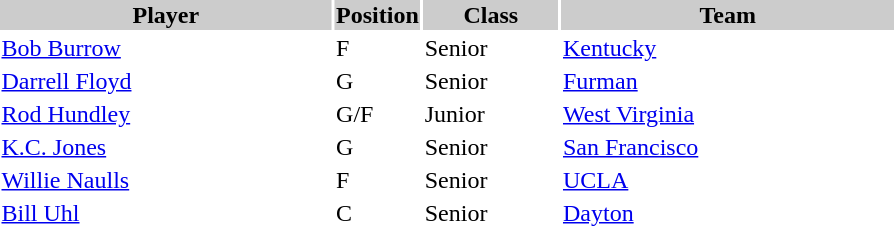<table style="width:600px" "border:'1' 'solid' 'gray'">
<tr>
<th style="background:#CCCCCC;width:40%">Player</th>
<th style="background:#CCCCCC;width:4%">Position</th>
<th style="background:#CCCCCC;width:16%">Class</th>
<th style="background:#CCCCCC;width:40%">Team</th>
</tr>
<tr>
<td><a href='#'>Bob Burrow</a></td>
<td>F</td>
<td>Senior</td>
<td><a href='#'>Kentucky</a></td>
</tr>
<tr>
<td><a href='#'>Darrell Floyd</a></td>
<td>G</td>
<td>Senior</td>
<td><a href='#'>Furman</a></td>
</tr>
<tr>
<td><a href='#'>Rod Hundley</a></td>
<td>G/F</td>
<td>Junior</td>
<td><a href='#'>West Virginia</a></td>
</tr>
<tr>
<td><a href='#'>K.C. Jones</a></td>
<td>G</td>
<td>Senior</td>
<td><a href='#'>San Francisco</a></td>
</tr>
<tr>
<td><a href='#'>Willie Naulls</a></td>
<td>F</td>
<td>Senior</td>
<td><a href='#'>UCLA</a></td>
</tr>
<tr>
<td><a href='#'>Bill Uhl</a></td>
<td>C</td>
<td>Senior</td>
<td><a href='#'>Dayton</a></td>
</tr>
</table>
